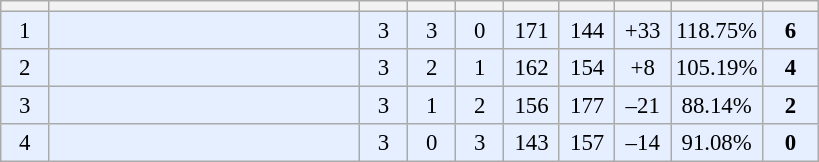<table class="wikitable" style="text-align:center; font-size:95%">
<tr>
<th width="25"></th>
<th width="200"></th>
<th width="25"></th>
<th width="25"></th>
<th width="25"></th>
<th width="30"></th>
<th width="30"></th>
<th width="30"></th>
<th width="30"></th>
<th width="30"></th>
</tr>
<tr style="background:#e6efff">
<td>1</td>
<td style="text-align:left"></td>
<td>3</td>
<td>3</td>
<td>0</td>
<td>171</td>
<td>144</td>
<td>+33</td>
<td>118.75%</td>
<td><strong>6</strong></td>
</tr>
<tr style="background:#e6efff">
<td>2</td>
<td style="text-align:left"></td>
<td>3</td>
<td>2</td>
<td>1</td>
<td>162</td>
<td>154</td>
<td>+8</td>
<td>105.19%</td>
<td><strong>4</strong></td>
</tr>
<tr style="background:#e6efff">
<td>3</td>
<td style="text-align:left"></td>
<td>3</td>
<td>1</td>
<td>2</td>
<td>156</td>
<td>177</td>
<td>–21</td>
<td>88.14%</td>
<td><strong>2</strong></td>
</tr>
<tr style="background:#e6efff">
<td>4</td>
<td style="text-align:left"></td>
<td>3</td>
<td>0</td>
<td>3</td>
<td>143</td>
<td>157</td>
<td>–14</td>
<td>91.08%</td>
<td><strong>0</strong></td>
</tr>
</table>
